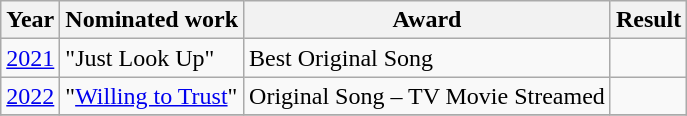<table class="wikitable">
<tr>
<th>Year</th>
<th>Nominated work</th>
<th>Award</th>
<th>Result</th>
</tr>
<tr>
<td rowspan="1"><a href='#'>2021</a></td>
<td>"Just Look Up" </td>
<td>Best Original Song</td>
<td></td>
</tr>
<tr>
<td rowspan="1"><a href='#'>2022</a></td>
<td>"<a href='#'>Willing to Trust</a>" </td>
<td>Original Song – TV Movie Streamed</td>
<td></td>
</tr>
<tr>
</tr>
</table>
